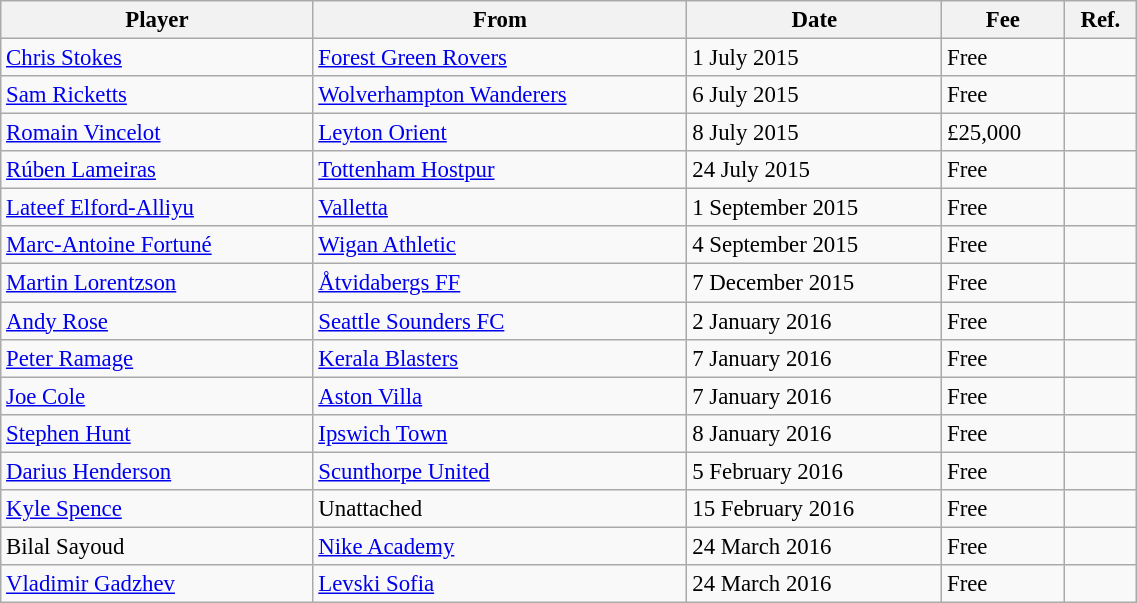<table class="wikitable sortable" style="text-align:center; font-size:95%;width:60%; text-align:left">
<tr>
<th>Player</th>
<th>From</th>
<th>Date</th>
<th>Fee</th>
<th>Ref.</th>
</tr>
<tr>
<td> <a href='#'>Chris Stokes</a></td>
<td> <a href='#'>Forest Green Rovers</a></td>
<td>1 July 2015</td>
<td>Free</td>
<td></td>
</tr>
<tr>
<td> <a href='#'>Sam Ricketts</a></td>
<td> <a href='#'>Wolverhampton Wanderers</a></td>
<td>6 July 2015</td>
<td>Free</td>
<td></td>
</tr>
<tr>
<td> <a href='#'>Romain Vincelot</a></td>
<td> <a href='#'>Leyton Orient</a></td>
<td>8 July 2015</td>
<td>£25,000</td>
<td></td>
</tr>
<tr>
<td> <a href='#'>Rúben Lameiras</a></td>
<td> <a href='#'>Tottenham Hostpur</a></td>
<td>24 July 2015</td>
<td>Free</td>
<td></td>
</tr>
<tr>
<td> <a href='#'>Lateef Elford-Alliyu</a></td>
<td> <a href='#'>Valletta</a></td>
<td>1 September 2015</td>
<td>Free</td>
<td></td>
</tr>
<tr>
<td> <a href='#'>Marc-Antoine Fortuné</a></td>
<td> <a href='#'>Wigan Athletic</a></td>
<td>4 September 2015</td>
<td>Free</td>
<td></td>
</tr>
<tr>
<td> <a href='#'>Martin Lorentzson</a></td>
<td> <a href='#'>Åtvidabergs FF</a></td>
<td>7 December 2015</td>
<td>Free</td>
<td></td>
</tr>
<tr>
<td> <a href='#'>Andy Rose</a></td>
<td> <a href='#'>Seattle Sounders FC</a></td>
<td>2 January 2016</td>
<td>Free</td>
<td></td>
</tr>
<tr>
<td> <a href='#'>Peter Ramage</a></td>
<td> <a href='#'>Kerala Blasters</a></td>
<td>7 January 2016</td>
<td>Free</td>
<td></td>
</tr>
<tr>
<td> <a href='#'>Joe Cole</a></td>
<td> <a href='#'>Aston Villa</a></td>
<td>7 January 2016</td>
<td>Free</td>
<td></td>
</tr>
<tr>
<td> <a href='#'>Stephen Hunt</a></td>
<td> <a href='#'>Ipswich Town</a></td>
<td>8 January 2016</td>
<td>Free</td>
<td></td>
</tr>
<tr>
<td> <a href='#'>Darius Henderson</a></td>
<td> <a href='#'>Scunthorpe United</a></td>
<td>5 February 2016</td>
<td>Free</td>
<td></td>
</tr>
<tr>
<td> <a href='#'>Kyle Spence</a></td>
<td> Unattached</td>
<td>15 February 2016</td>
<td>Free</td>
<td></td>
</tr>
<tr>
<td> Bilal Sayoud</td>
<td> <a href='#'>Nike Academy</a></td>
<td>24 March 2016</td>
<td>Free</td>
<td></td>
</tr>
<tr>
<td> <a href='#'>Vladimir Gadzhev</a></td>
<td> <a href='#'>Levski Sofia</a></td>
<td>24 March 2016</td>
<td>Free</td>
<td></td>
</tr>
</table>
